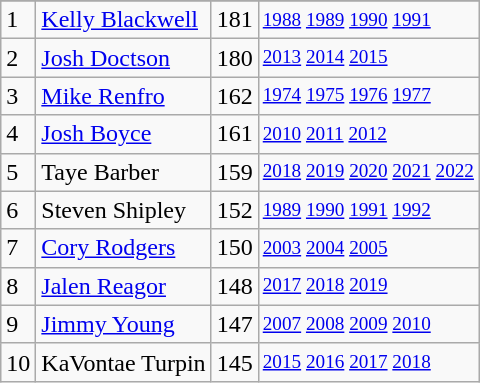<table class="wikitable">
<tr>
</tr>
<tr>
<td>1</td>
<td><a href='#'>Kelly Blackwell</a></td>
<td>181</td>
<td style="font-size:80%;"><a href='#'>1988</a> <a href='#'>1989</a> <a href='#'>1990</a> <a href='#'>1991</a></td>
</tr>
<tr>
<td>2</td>
<td><a href='#'>Josh Doctson</a></td>
<td>180</td>
<td style="font-size:80%;"><a href='#'>2013</a> <a href='#'>2014</a> <a href='#'>2015</a></td>
</tr>
<tr>
<td>3</td>
<td><a href='#'>Mike Renfro</a></td>
<td>162</td>
<td style="font-size:80%;"><a href='#'>1974</a> <a href='#'>1975</a> <a href='#'>1976</a> <a href='#'>1977</a></td>
</tr>
<tr>
<td>4</td>
<td><a href='#'>Josh Boyce</a></td>
<td>161</td>
<td style="font-size:80%;"><a href='#'>2010</a> <a href='#'>2011</a> <a href='#'>2012</a></td>
</tr>
<tr>
<td>5</td>
<td>Taye Barber</td>
<td>159</td>
<td style="font-size:80%;"><a href='#'>2018</a> <a href='#'>2019</a> <a href='#'>2020</a> <a href='#'>2021</a> <a href='#'>2022</a></td>
</tr>
<tr>
<td>6</td>
<td>Steven Shipley</td>
<td>152</td>
<td style="font-size:80%;"><a href='#'>1989</a> <a href='#'>1990</a> <a href='#'>1991</a> <a href='#'>1992</a></td>
</tr>
<tr>
<td>7</td>
<td><a href='#'>Cory Rodgers</a></td>
<td>150</td>
<td style="font-size:80%;"><a href='#'>2003</a> <a href='#'>2004</a> <a href='#'>2005</a></td>
</tr>
<tr>
<td>8</td>
<td><a href='#'>Jalen Reagor</a></td>
<td>148</td>
<td style="font-size:80%;"><a href='#'>2017</a> <a href='#'>2018</a> <a href='#'>2019</a></td>
</tr>
<tr>
<td>9</td>
<td><a href='#'>Jimmy Young</a></td>
<td>147</td>
<td style="font-size:80%;"><a href='#'>2007</a> <a href='#'>2008</a> <a href='#'>2009</a> <a href='#'>2010</a></td>
</tr>
<tr>
<td>10</td>
<td>KaVontae Turpin</td>
<td>145</td>
<td style="font-size:80%;"><a href='#'>2015</a> <a href='#'>2016</a> <a href='#'>2017</a> <a href='#'>2018</a></td>
</tr>
</table>
